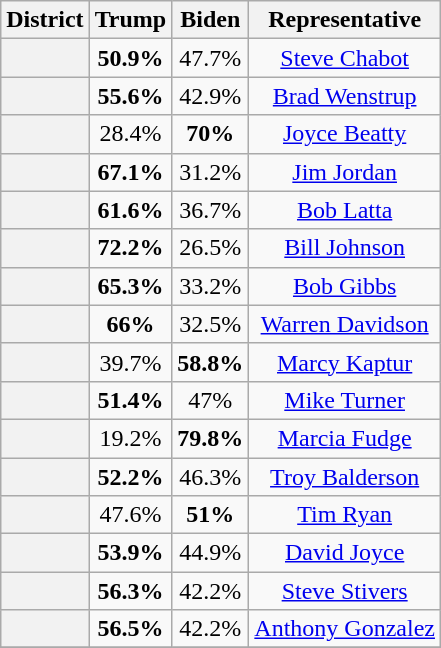<table class=wikitable>
<tr>
<th>District</th>
<th>Trump</th>
<th>Biden</th>
<th>Representative</th>
</tr>
<tr align=center>
<th></th>
<td><strong>50.9%</strong></td>
<td>47.7%</td>
<td><a href='#'>Steve Chabot</a></td>
</tr>
<tr align=center>
<th></th>
<td><strong>55.6%</strong></td>
<td>42.9%</td>
<td><a href='#'>Brad Wenstrup</a></td>
</tr>
<tr align=center>
<th></th>
<td>28.4%</td>
<td><strong>70%</strong></td>
<td><a href='#'>Joyce Beatty</a></td>
</tr>
<tr align=center>
<th></th>
<td><strong>67.1%</strong></td>
<td>31.2%</td>
<td><a href='#'>Jim Jordan</a></td>
</tr>
<tr align=center>
<th></th>
<td><strong>61.6%</strong></td>
<td>36.7%</td>
<td><a href='#'>Bob Latta</a></td>
</tr>
<tr align=center>
<th></th>
<td><strong>72.2%</strong></td>
<td>26.5%</td>
<td><a href='#'>Bill Johnson</a></td>
</tr>
<tr align=center>
<th></th>
<td><strong>65.3%</strong></td>
<td>33.2%</td>
<td><a href='#'>Bob Gibbs</a></td>
</tr>
<tr align=center>
<th></th>
<td><strong>66%</strong></td>
<td>32.5%</td>
<td><a href='#'>Warren Davidson</a></td>
</tr>
<tr align=center>
<th></th>
<td>39.7%</td>
<td><strong>58.8%</strong></td>
<td><a href='#'>Marcy Kaptur</a></td>
</tr>
<tr align=center>
<th></th>
<td><strong>51.4%</strong></td>
<td>47%</td>
<td><a href='#'>Mike Turner</a></td>
</tr>
<tr align=center>
<th></th>
<td>19.2%</td>
<td><strong>79.8%</strong></td>
<td><a href='#'>Marcia Fudge</a></td>
</tr>
<tr align=center>
<th></th>
<td><strong>52.2%</strong></td>
<td>46.3%</td>
<td><a href='#'>Troy Balderson</a></td>
</tr>
<tr align=center>
<th></th>
<td>47.6%</td>
<td><strong>51%</strong></td>
<td><a href='#'>Tim Ryan</a></td>
</tr>
<tr align=center>
<th></th>
<td><strong>53.9%</strong></td>
<td>44.9%</td>
<td><a href='#'>David Joyce</a></td>
</tr>
<tr align=center>
<th></th>
<td><strong>56.3%</strong></td>
<td>42.2%</td>
<td><a href='#'>Steve Stivers</a></td>
</tr>
<tr align=center>
<th></th>
<td><strong>56.5%</strong></td>
<td>42.2%</td>
<td><a href='#'>Anthony Gonzalez</a></td>
</tr>
<tr align=center>
</tr>
</table>
